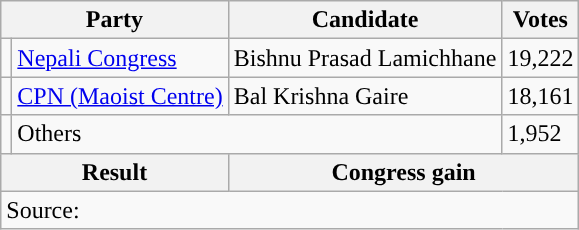<table class="wikitable">
<tr>
<th colspan="2">Party</th>
<th>Candidate</th>
<th>Votes</th>
</tr>
<tr>
<td style="background-color:"></td>
<td><a href='#'>Nepali Congress</a></td>
<td>Bishnu Prasad Lamichhane</td>
<td>19,222</td>
</tr>
<tr>
<td style="background-color:"></td>
<td><a href='#'>CPN (Maoist Centre)</a></td>
<td>Bal Krishna Gaire</td>
<td>18,161</td>
</tr>
<tr>
<td></td>
<td colspan="2">Others</td>
<td>1,952</td>
</tr>
<tr>
<th colspan="2">Result</th>
<th colspan="2">Congress gain</th>
</tr>
<tr>
<td colspan="4">Source: </td>
</tr>
</table>
